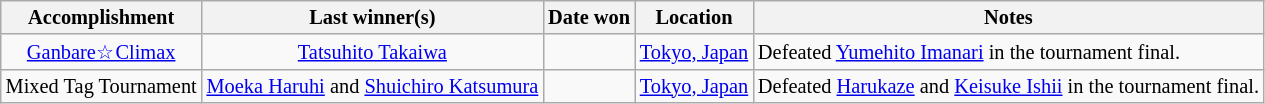<table class="wikitable" style="text-align:center; font-size:85%;">
<tr>
<th>Accomplishment</th>
<th>Last winner(s)</th>
<th>Date won</th>
<th>Location</th>
<th>Notes</th>
</tr>
<tr>
<td><a href='#'>Ganbare☆Climax</a></td>
<td><a href='#'>Tatsuhito Takaiwa</a></td>
<td></td>
<td><a href='#'>Tokyo, Japan</a></td>
<td style="text-align:left;">Defeated <a href='#'>Yumehito Imanari</a> in the tournament final.</td>
</tr>
<tr>
<td>Mixed Tag Tournament</td>
<td><a href='#'>Moeka Haruhi</a> and <a href='#'>Shuichiro Katsumura</a></td>
<td></td>
<td><a href='#'>Tokyo, Japan</a></td>
<td style="text-align:left;">Defeated <a href='#'>Harukaze</a> and <a href='#'>Keisuke Ishii</a> in the tournament final.</td>
</tr>
</table>
